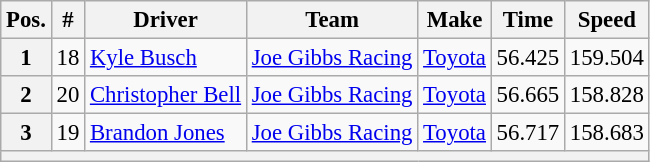<table class="wikitable" style="font-size:95%">
<tr>
<th>Pos.</th>
<th>#</th>
<th>Driver</th>
<th>Team</th>
<th>Make</th>
<th>Time</th>
<th>Speed</th>
</tr>
<tr>
<th>1</th>
<td>18</td>
<td><a href='#'>Kyle Busch</a></td>
<td><a href='#'>Joe Gibbs Racing</a></td>
<td><a href='#'>Toyota</a></td>
<td>56.425</td>
<td>159.504</td>
</tr>
<tr>
<th>2</th>
<td>20</td>
<td><a href='#'>Christopher Bell</a></td>
<td><a href='#'>Joe Gibbs Racing</a></td>
<td><a href='#'>Toyota</a></td>
<td>56.665</td>
<td>158.828</td>
</tr>
<tr>
<th>3</th>
<td>19</td>
<td><a href='#'>Brandon Jones</a></td>
<td><a href='#'>Joe Gibbs Racing</a></td>
<td><a href='#'>Toyota</a></td>
<td>56.717</td>
<td>158.683</td>
</tr>
<tr>
<th colspan="7"></th>
</tr>
</table>
